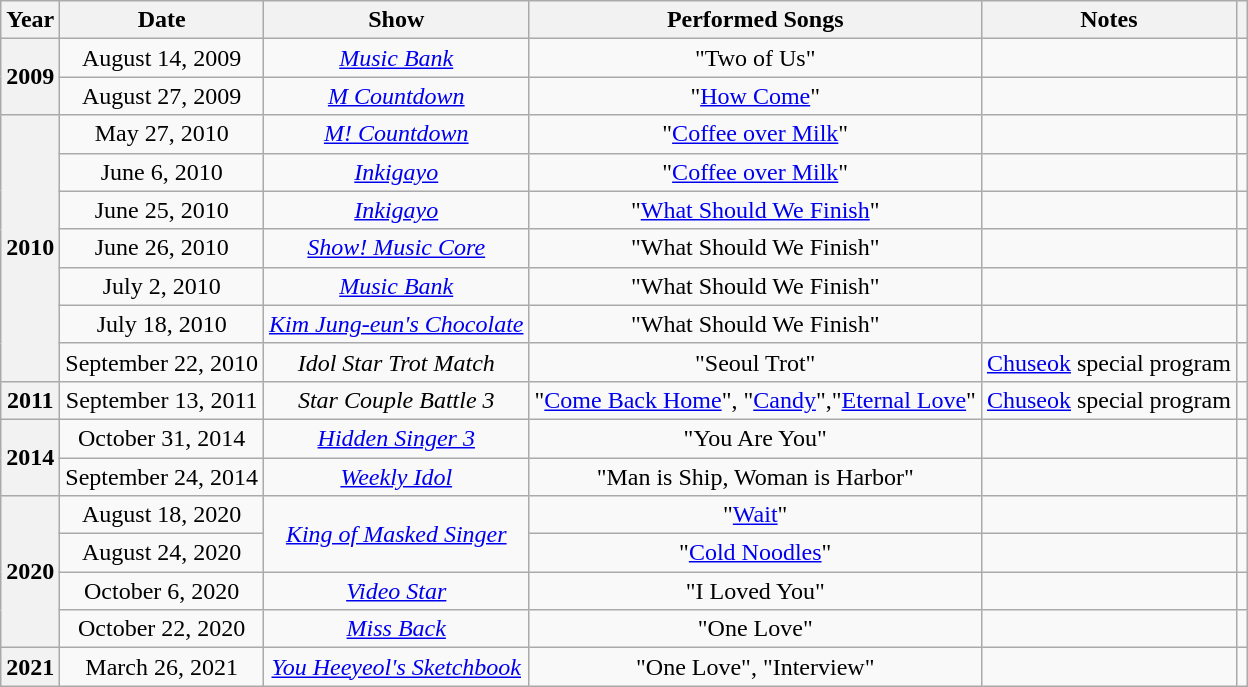<table class="wikitable plainrowheaders" style="text-align:center">
<tr>
<th scope="col">Year</th>
<th>Date</th>
<th>Show</th>
<th>Performed Songs</th>
<th scope="col">Notes</th>
<th scope="col" class="unsortable"></th>
</tr>
<tr>
<th rowspan="2" scope="row">2009</th>
<td>August 14, 2009</td>
<td><a href='#'><em>Music Bank</em></a></td>
<td>"Two of Us"</td>
<td></td>
<td></td>
</tr>
<tr>
<td>August 27, 2009</td>
<td><em><a href='#'>M Countdown</a></em></td>
<td>"<a href='#'>How Come</a>"</td>
<td></td>
<td></td>
</tr>
<tr>
<th scope="row" rowspan="7">2010</th>
<td>May 27, 2010</td>
<td><em><a href='#'>M! Countdown</a></em></td>
<td>"<a href='#'>Coffee over Milk</a>"</td>
<td></td>
<td></td>
</tr>
<tr>
<td>June 6, 2010</td>
<td><em><a href='#'>Inkigayo</a></em></td>
<td>"<a href='#'>Coffee over Milk</a>"</td>
<td></td>
<td></td>
</tr>
<tr>
<td>June 25, 2010</td>
<td><em><a href='#'>Inkigayo</a></em></td>
<td>"<a href='#'>What Should We Finish</a>"</td>
<td></td>
<td></td>
</tr>
<tr>
<td>June 26, 2010</td>
<td><em><a href='#'>Show! Music Core</a></em></td>
<td>"What Should We Finish"</td>
<td></td>
<td></td>
</tr>
<tr>
<td>July 2, 2010</td>
<td><a href='#'><em>Music Bank</em></a></td>
<td>"What Should We Finish"</td>
<td></td>
<td></td>
</tr>
<tr>
<td>July 18, 2010</td>
<td><em><a href='#'>Kim Jung-eun's Chocolate</a></em></td>
<td>"What Should We Finish"</td>
<td></td>
<td></td>
</tr>
<tr>
<td>September 22, 2010</td>
<td><em>Idol Star Trot Match</em></td>
<td>"Seoul Trot" </td>
<td><a href='#'>Chuseok</a> special program</td>
<td></td>
</tr>
<tr>
<th scope="row">2011</th>
<td>September 13, 2011</td>
<td><em>Star Couple Battle 3</em></td>
<td>"<a href='#'>Come Back Home</a>", "<a href='#'>Candy</a>","<a href='#'>Eternal Love</a>"</td>
<td><a href='#'>Chuseok</a> special program</td>
<td></td>
</tr>
<tr>
<th scope="row" rowspan="2">2014</th>
<td>October 31, 2014</td>
<td><a href='#'><em>Hidden Singer 3</em></a></td>
<td>"You Are You"</td>
<td></td>
<td></td>
</tr>
<tr>
<td>September 24, 2014</td>
<td><em><a href='#'>Weekly Idol</a></em></td>
<td>"Man is Ship, Woman is Harbor"</td>
<td></td>
<td></td>
</tr>
<tr>
<th scope="row" rowspan="4">2020</th>
<td>August 18, 2020</td>
<td rowspan="2"><a href='#'><em>King of Masked Singer</em></a></td>
<td>"<a href='#'>Wait</a>"</td>
<td></td>
<td></td>
</tr>
<tr>
<td>August 24, 2020</td>
<td>"<a href='#'>Cold Noodles</a>"</td>
<td></td>
<td></td>
</tr>
<tr>
<td>October 6, 2020</td>
<td><em><a href='#'>Video Star</a></em></td>
<td>"I Loved You"</td>
<td></td>
<td></td>
</tr>
<tr>
<td>October 22, 2020</td>
<td><em><a href='#'>Miss Back</a></em></td>
<td>"One Love"</td>
<td></td>
<td></td>
</tr>
<tr>
<th scope="row">2021</th>
<td>March 26, 2021</td>
<td><a href='#'><em>You Heeyeol's Sketchbook</em></a></td>
<td>"One Love", "Interview"</td>
<td></td>
<td></td>
</tr>
</table>
